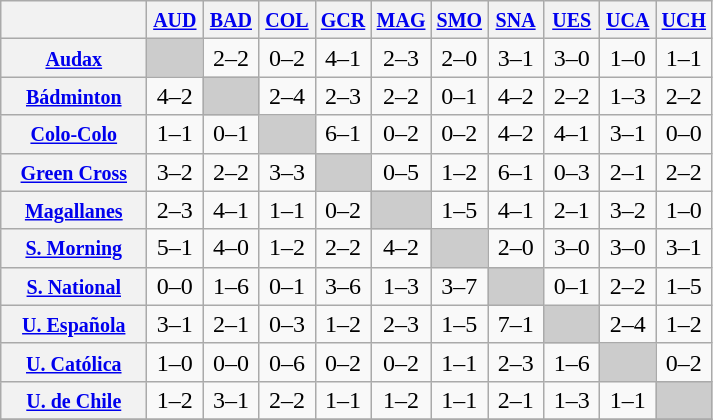<table class="wikitable" style="text-align:center">
<tr>
<th width="90"> </th>
<th width="30"><small><a href='#'>AUD</a></small></th>
<th width="30"><small><a href='#'>BAD</a></small></th>
<th width="30"><small><a href='#'>COL</a></small></th>
<th width="30"><small><a href='#'>GCR</a></small></th>
<th width="30"><small><a href='#'>MAG</a></small></th>
<th width="30"><small><a href='#'>SMO</a></small></th>
<th width="30"><small><a href='#'>SNA</a></small></th>
<th width="30"><small><a href='#'>UES</a></small></th>
<th width="30"><small><a href='#'>UCA</a></small></th>
<th width="30"><small><a href='#'>UCH</a></small></th>
</tr>
<tr>
<th><small><a href='#'>Audax</a></small></th>
<td bgcolor="#CCCCCC"></td>
<td>2–2</td>
<td>0–2</td>
<td>4–1</td>
<td>2–3</td>
<td>2–0</td>
<td>3–1</td>
<td>3–0</td>
<td>1–0</td>
<td>1–1</td>
</tr>
<tr>
<th><small><a href='#'>Bádminton</a></small></th>
<td>4–2</td>
<td bgcolor="#CCCCCC"></td>
<td>2–4</td>
<td>2–3</td>
<td>2–2</td>
<td>0–1</td>
<td>4–2</td>
<td>2–2</td>
<td>1–3</td>
<td>2–2</td>
</tr>
<tr>
<th><small><a href='#'>Colo-Colo</a></small></th>
<td>1–1</td>
<td>0–1</td>
<td bgcolor="#CCCCCC"></td>
<td>6–1</td>
<td>0–2</td>
<td>0–2</td>
<td>4–2</td>
<td>4–1</td>
<td>3–1</td>
<td>0–0</td>
</tr>
<tr>
<th><small><a href='#'>Green Cross</a></small></th>
<td>3–2</td>
<td>2–2</td>
<td>3–3</td>
<td bgcolor="#CCCCCC"></td>
<td>0–5</td>
<td>1–2</td>
<td>6–1</td>
<td>0–3</td>
<td>2–1</td>
<td>2–2</td>
</tr>
<tr>
<th><small><a href='#'>Magallanes</a></small></th>
<td>2–3</td>
<td>4–1</td>
<td>1–1</td>
<td>0–2</td>
<td bgcolor="#CCCCCC"></td>
<td>1–5</td>
<td>4–1</td>
<td>2–1</td>
<td>3–2</td>
<td>1–0</td>
</tr>
<tr>
<th><small><a href='#'>S. Morning</a></small></th>
<td>5–1</td>
<td>4–0</td>
<td>1–2</td>
<td>2–2</td>
<td>4–2</td>
<td bgcolor="#CCCCCC"></td>
<td>2–0</td>
<td>3–0</td>
<td>3–0</td>
<td>3–1</td>
</tr>
<tr>
<th><small><a href='#'>S. National</a></small></th>
<td>0–0</td>
<td>1–6</td>
<td>0–1</td>
<td>3–6</td>
<td>1–3</td>
<td>3–7</td>
<td bgcolor="#CCCCCC"></td>
<td>0–1</td>
<td>2–2</td>
<td>1–5</td>
</tr>
<tr>
<th><small><a href='#'>U. Española</a></small></th>
<td>3–1</td>
<td>2–1</td>
<td>0–3</td>
<td>1–2</td>
<td>2–3</td>
<td>1–5</td>
<td>7–1</td>
<td bgcolor="#CCCCCC"></td>
<td>2–4</td>
<td>1–2</td>
</tr>
<tr>
<th><small><a href='#'>U. Católica</a></small></th>
<td>1–0</td>
<td>0–0</td>
<td>0–6</td>
<td>0–2</td>
<td>0–2</td>
<td>1–1</td>
<td>2–3</td>
<td>1–6</td>
<td bgcolor="#CCCCCC"></td>
<td>0–2</td>
</tr>
<tr>
<th><small><a href='#'>U. de Chile</a></small></th>
<td>1–2</td>
<td>3–1</td>
<td>2–2</td>
<td>1–1</td>
<td>1–2</td>
<td>1–1</td>
<td>2–1</td>
<td>1–3</td>
<td>1–1</td>
<td bgcolor="#CCCCCC"></td>
</tr>
<tr>
</tr>
</table>
